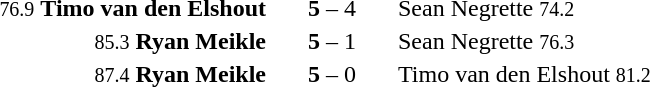<table style="text-align:center">
<tr>
<th width=233></th>
<th width=80></th>
<th width=233></th>
</tr>
<tr>
<td align=right><small>76.9</small> <strong>Timo van den Elshout</strong> </td>
<td><strong>5</strong> – 4</td>
<td align=left> Sean Negrette <small>74.2</small></td>
</tr>
<tr>
<td align=right><small>85.3</small> <strong>Ryan Meikle</strong> </td>
<td><strong>5</strong> – 1</td>
<td align=left> Sean Negrette <small>76.3</small></td>
</tr>
<tr>
<td align=right><small>87.4</small> <strong>Ryan Meikle</strong> </td>
<td><strong>5</strong> – 0</td>
<td align=left> Timo van den Elshout <small>81.2</small></td>
</tr>
</table>
